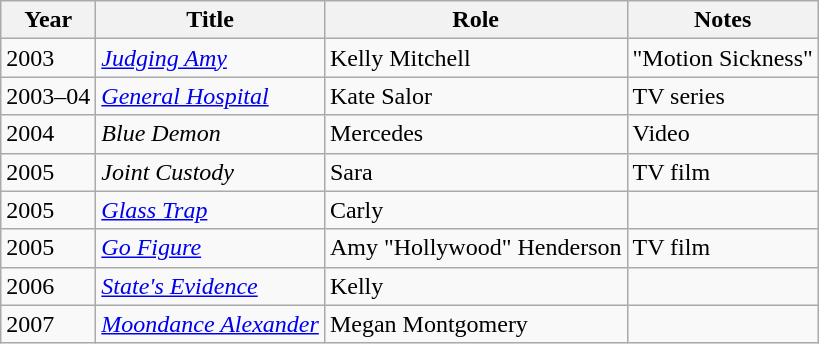<table class="wikitable sortable">
<tr>
<th>Year</th>
<th>Title</th>
<th>Role</th>
<th class="unsortable">Notes</th>
</tr>
<tr>
<td>2003</td>
<td><em><a href='#'>Judging Amy</a></em></td>
<td>Kelly Mitchell</td>
<td>"Motion Sickness"</td>
</tr>
<tr>
<td>2003–04</td>
<td><em><a href='#'>General Hospital</a></em></td>
<td>Kate Salor</td>
<td>TV series</td>
</tr>
<tr>
<td>2004</td>
<td><em>Blue Demon</em></td>
<td>Mercedes</td>
<td>Video</td>
</tr>
<tr>
<td>2005</td>
<td><em>Joint Custody</em></td>
<td>Sara</td>
<td>TV film</td>
</tr>
<tr>
<td>2005</td>
<td><em><a href='#'>Glass Trap</a></em></td>
<td>Carly</td>
<td></td>
</tr>
<tr>
<td>2005</td>
<td><em><a href='#'>Go Figure</a></em></td>
<td>Amy "Hollywood" Henderson</td>
<td>TV film</td>
</tr>
<tr>
<td>2006</td>
<td><em><a href='#'>State's Evidence</a></em></td>
<td>Kelly</td>
<td></td>
</tr>
<tr>
<td>2007</td>
<td><em><a href='#'>Moondance Alexander</a></em></td>
<td>Megan Montgomery</td>
<td></td>
</tr>
</table>
